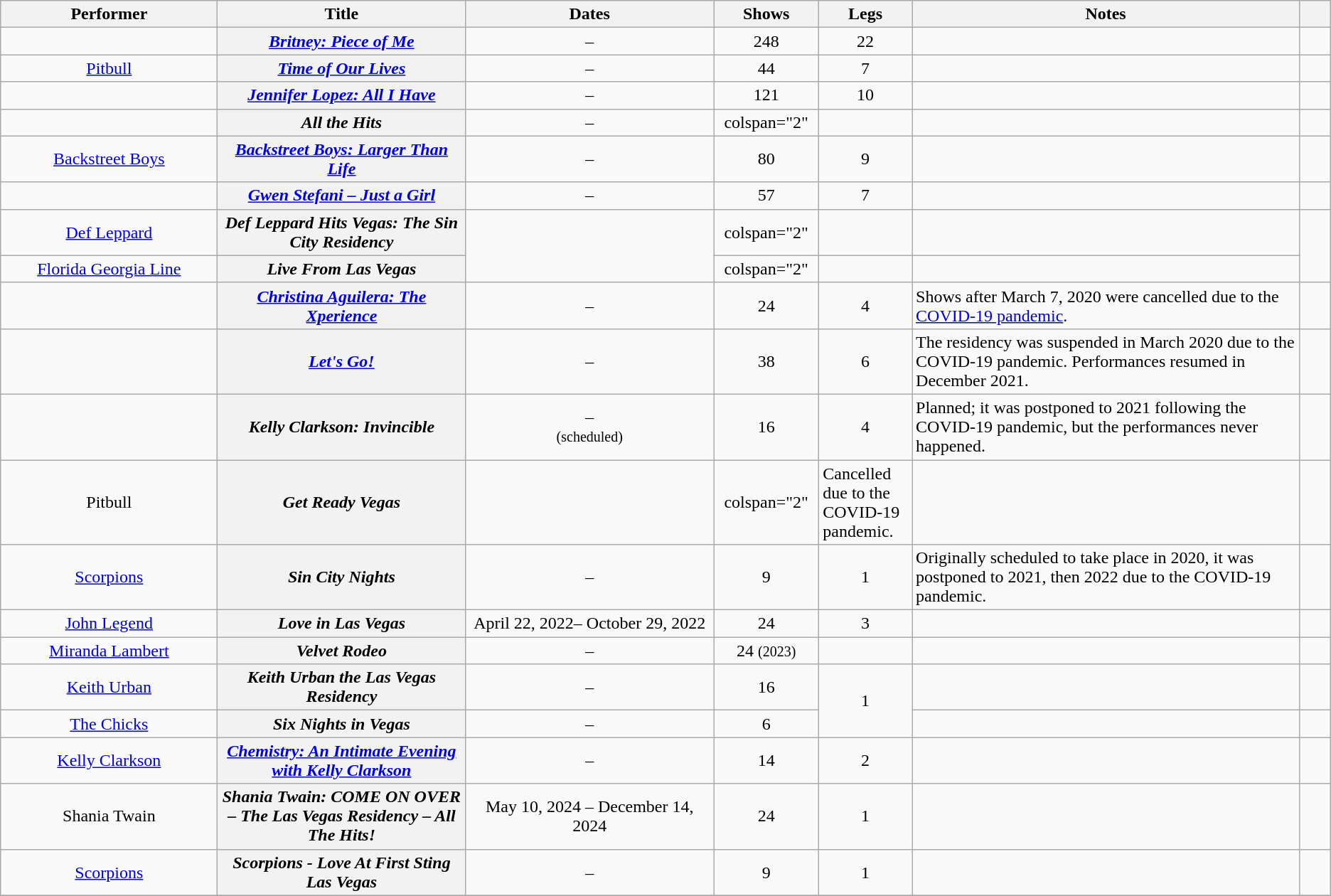<table class="wikitable sortable plainrowheaders" style="text-align:center; width="85%">
<tr>
<th scope="col" width="14%;">Performer</th>
<th scope="col" width="16%;">Title</th>
<th scope="col" width="16%;">Dates</th>
<th scope="col" width="6%;">Shows</th>
<th scope="col" width="6%;">Legs</th>
<th scope="col" class="unsortable" width="25%;">Notes</th>
<th scope="col" class="unsortable" width="2%;"></th>
</tr>
<tr>
<td></td>
<th scope="row"><em><a href='#'>Britney: Piece of Me</a></em></th>
<td>–<br></td>
<td>248</td>
<td>22</td>
<td style="text-align:left"></td>
<td></td>
</tr>
<tr>
<td><a href='#'>Pitbull</a></td>
<th scope="row"><em><a href='#'>Time of Our Lives</a></em></th>
<td>–<br></td>
<td>44</td>
<td>7</td>
<td style="text-align:left"></td>
<td></td>
</tr>
<tr>
<td></td>
<th scope="row"><em><a href='#'>Jennifer Lopez: All I Have</a></em></th>
<td>–<br></td>
<td>121</td>
<td>10</td>
<td style="text-align:left"></td>
<td></td>
</tr>
<tr>
<td></td>
<th scope="row"><em>All the Hits</em></th>
<td>–<br></td>
<td>colspan="2" </td>
<td style="text-align:left"></td>
<td></td>
</tr>
<tr>
<td><a href='#'>Backstreet Boys</a></td>
<th scope="row"><em><a href='#'>Backstreet Boys: Larger Than Life</a></em></th>
<td>–<br></td>
<td>80</td>
<td>9</td>
<td style="text-align:left"></td>
<td></td>
</tr>
<tr>
<td></td>
<th scope="row"><em><a href='#'>Gwen Stefani – Just a Girl</a></em></th>
<td>–<br></td>
<td>57</td>
<td>7</td>
<td style="text-align:left"></td>
<td></td>
</tr>
<tr>
<td><a href='#'>Def Leppard</a></td>
<th scope="row"><em>Def Leppard Hits Vegas: The Sin City Residency</em></th>
<td rowspan="2"></td>
<td>colspan="2" </td>
<td style="text-align:left"></td>
<td></td>
</tr>
<tr>
<td><a href='#'>Florida Georgia Line</a></td>
<th scope="row"><em>Live From Las Vegas</em></th>
<td>colspan="2" </td>
<td style="text-align:left"></td>
<td></td>
</tr>
<tr>
<td></td>
<th scope="row"><em><a href='#'>Christina Aguilera: The Xperience</a></em></th>
<td>–<br></td>
<td>24</td>
<td>4</td>
<td style="text-align:left">Shows after March 7, 2020 were cancelled due to the <a href='#'>COVID-19 pandemic</a>.</td>
<td></td>
</tr>
<tr>
<td></td>
<th scope="row"><em><a href='#'>Let's Go!</a></em></th>
<td>–<br></td>
<td>38</td>
<td>6</td>
<td style="text-align:left">The residency was suspended in March 2020 due to the COVID-19 pandemic. Performances resumed in December 2021.</td>
<td></td>
</tr>
<tr>
<td></td>
<th scope="row"><em>Kelly Clarkson: Invincible</em></th>
<td>–<br> <small>(scheduled)</small></td>
<td>16</td>
<td>4</td>
<td style="text-align:left">Planned; it was postponed to 2021 following the COVID-19 pandemic, but the performances never happened.</td>
<td></td>
</tr>
<tr>
<td>Pitbull</td>
<th scope="row"><em>Get Ready Vegas</em></th>
<td></td>
<td>colspan="2" </td>
<td style="text-align:left">Cancelled due to the COVID-19 pandemic.</td>
<td></td>
</tr>
<tr>
<td><a href='#'>Scorpions</a></td>
<th scope="row"><em>Sin City Nights</em></th>
<td>–<br></td>
<td>9</td>
<td>1</td>
<td style="text-align:left">Originally scheduled to take place in 2020, it was postponed to 2021, then 2022 due to the COVID-19 pandemic.</td>
<td></td>
</tr>
<tr>
<td><a href='#'>John Legend</a></td>
<th scope="row"><em>Love in Las Vegas</em></th>
<td>April 22, 2022– October 29, 2022</td>
<td>24</td>
<td>3</td>
<td style="text-align: left;"></td>
<td></td>
</tr>
<tr>
<td><a href='#'>Miranda Lambert</a></td>
<th scope="row"><em>Velvet Rodeo</em></th>
<td>–<br></td>
<td>24 <small>(2023)</small></td>
<td></td>
<td style="text-align:left"></td>
<td></td>
</tr>
<tr>
<td><a href='#'>Keith Urban</a></td>
<th scope="row"><em>Keith Urban the Las Vegas Residency</em></th>
<td>–<br></td>
<td>16</td>
<td rowspan="2">1</td>
<td style="text-align:left"></td>
<td></td>
</tr>
<tr>
<td><a href='#'>The Chicks</a></td>
<th scope="row"><em>Six Nights in Vegas</em></th>
<td>–<br></td>
<td>6</td>
<td style="text-align:left"></td>
<td></td>
</tr>
<tr>
<td><a href='#'>Kelly Clarkson</a></td>
<th scope="row"><em><a href='#'>Chemistry: An Intimate Evening with Kelly Clarkson</a></em></th>
<td>–<br></td>
<td>14</td>
<td>2</td>
<td style="text-align:left"></td>
<td></td>
</tr>
<tr>
<td>Shania Twain</td>
<th scope="row"><em>Shania Twain: COME ON OVER – The Las Vegas Residency – All The Hits!</em></th>
<td>May 10, 2024 – December 14, 2024</td>
<td>24</td>
<td>1</td>
<td style="text-align:left"></td>
<td></td>
</tr>
<tr>
<td><a href='#'>Scorpions</a></td>
<th scope="row"><em>Scorpions - Love At First Sting Las Vegas</em></th>
<td>–<br></td>
<td>9</td>
<td>1</td>
<td style="text-align:left"></td>
<td></td>
</tr>
<tr>
</tr>
</table>
